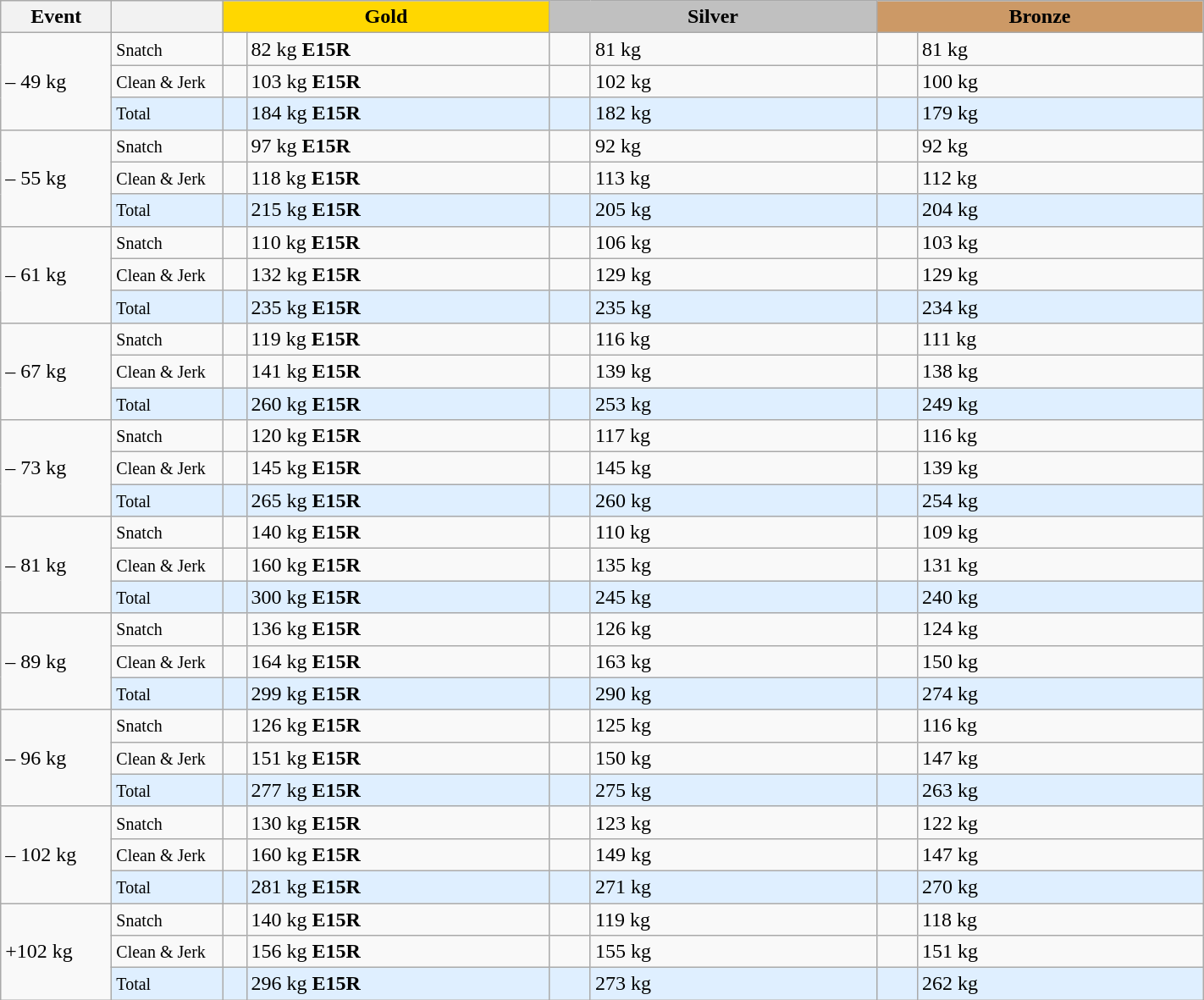<table class="wikitable">
<tr>
<th width=80>Event</th>
<th width=80></th>
<td bgcolor=gold align="center" colspan=2 width=250><strong>Gold</strong></td>
<td bgcolor=silver align="center" colspan=2 width=250><strong>Silver</strong></td>
<td bgcolor=#cc9966 colspan=2 align="center" width=250><strong>Bronze</strong></td>
</tr>
<tr>
<td rowspan=3>– 49 kg</td>
<td><small>Snatch</small></td>
<td></td>
<td>82 kg <strong>E15R</strong></td>
<td></td>
<td>81 kg</td>
<td></td>
<td>81 kg</td>
</tr>
<tr>
<td><small>Clean & Jerk</small></td>
<td></td>
<td>103 kg <strong>E15R</strong></td>
<td></td>
<td>102 kg</td>
<td></td>
<td>100 kg</td>
</tr>
<tr bgcolor=#dfefff>
<td><small>Total</small></td>
<td></td>
<td>184 kg <strong>E15R</strong></td>
<td></td>
<td>182 kg</td>
<td></td>
<td>179 kg</td>
</tr>
<tr>
<td rowspan=3>– 55 kg</td>
<td><small>Snatch</small></td>
<td></td>
<td>97 kg <strong>E15R</strong></td>
<td></td>
<td>92 kg</td>
<td></td>
<td>92 kg</td>
</tr>
<tr>
<td><small>Clean & Jerk</small></td>
<td></td>
<td>118 kg <strong>E15R</strong></td>
<td></td>
<td>113 kg</td>
<td></td>
<td>112 kg</td>
</tr>
<tr bgcolor=#dfefff>
<td><small>Total</small></td>
<td></td>
<td>215 kg <strong>E15R</strong></td>
<td></td>
<td>205 kg</td>
<td></td>
<td>204 kg</td>
</tr>
<tr>
<td rowspan=3>– 61 kg</td>
<td><small>Snatch</small></td>
<td></td>
<td>110 kg <strong>E15R</strong></td>
<td></td>
<td>106 kg</td>
<td></td>
<td>103 kg</td>
</tr>
<tr>
<td><small>Clean & Jerk</small></td>
<td></td>
<td>132 kg <strong>E15R</strong></td>
<td></td>
<td>129 kg</td>
<td></td>
<td>129 kg</td>
</tr>
<tr bgcolor=#dfefff>
<td><small>Total</small></td>
<td></td>
<td>235 kg <strong>E15R</strong></td>
<td></td>
<td>235 kg</td>
<td></td>
<td>234 kg</td>
</tr>
<tr>
<td rowspan=3>– 67 kg</td>
<td><small>Snatch</small></td>
<td></td>
<td>119 kg <strong>E15R</strong></td>
<td></td>
<td>116 kg</td>
<td></td>
<td>111 kg</td>
</tr>
<tr>
<td><small>Clean & Jerk</small></td>
<td></td>
<td>141 kg <strong>E15R</strong></td>
<td></td>
<td>139 kg</td>
<td></td>
<td>138 kg</td>
</tr>
<tr bgcolor=#dfefff>
<td><small>Total</small></td>
<td></td>
<td>260 kg <strong>E15R</strong></td>
<td></td>
<td>253 kg</td>
<td></td>
<td>249 kg</td>
</tr>
<tr>
<td rowspan=3>– 73 kg</td>
<td><small>Snatch</small></td>
<td></td>
<td>120 kg <strong>E15R</strong></td>
<td></td>
<td>117 kg</td>
<td></td>
<td>116 kg</td>
</tr>
<tr>
<td><small>Clean & Jerk</small></td>
<td></td>
<td>145 kg <strong>E15R</strong></td>
<td></td>
<td>145 kg</td>
<td></td>
<td>139 kg</td>
</tr>
<tr bgcolor=#dfefff>
<td><small>Total</small></td>
<td></td>
<td>265 kg <strong>E15R</strong></td>
<td></td>
<td>260 kg</td>
<td></td>
<td>254 kg</td>
</tr>
<tr>
<td rowspan=3>– 81 kg</td>
<td><small>Snatch</small></td>
<td></td>
<td>140 kg <strong>E15R</strong></td>
<td></td>
<td>110 kg</td>
<td></td>
<td>109 kg</td>
</tr>
<tr>
<td><small>Clean & Jerk</small></td>
<td></td>
<td>160 kg <strong>E15R</strong></td>
<td></td>
<td>135 kg</td>
<td></td>
<td>131 kg</td>
</tr>
<tr bgcolor=#dfefff>
<td><small>Total</small></td>
<td></td>
<td>300 kg <strong>E15R</strong></td>
<td></td>
<td>245 kg</td>
<td></td>
<td>240 kg</td>
</tr>
<tr>
<td rowspan=3>– 89 kg</td>
<td><small>Snatch</small></td>
<td></td>
<td>136 kg <strong>E15R</strong></td>
<td></td>
<td>126 kg</td>
<td></td>
<td>124 kg</td>
</tr>
<tr>
<td><small>Clean & Jerk</small></td>
<td></td>
<td>164 kg <strong>E15R</strong></td>
<td></td>
<td>163 kg</td>
<td></td>
<td>150 kg</td>
</tr>
<tr bgcolor=#dfefff>
<td><small>Total</small></td>
<td></td>
<td>299 kg <strong>E15R</strong></td>
<td></td>
<td>290 kg</td>
<td></td>
<td>274 kg</td>
</tr>
<tr>
<td rowspan=3>– 96 kg</td>
<td><small>Snatch</small></td>
<td></td>
<td>126 kg <strong>E15R</strong></td>
<td></td>
<td>125 kg</td>
<td></td>
<td>116 kg</td>
</tr>
<tr>
<td><small>Clean & Jerk</small></td>
<td></td>
<td>151 kg <strong>E15R</strong></td>
<td></td>
<td>150 kg</td>
<td></td>
<td>147 kg</td>
</tr>
<tr bgcolor=#dfefff>
<td><small>Total</small></td>
<td></td>
<td>277 kg <strong>E15R</strong></td>
<td></td>
<td>275 kg</td>
<td></td>
<td>263 kg</td>
</tr>
<tr>
<td rowspan=3>– 102 kg</td>
<td><small>Snatch</small></td>
<td></td>
<td>130 kg <strong>E15R</strong></td>
<td></td>
<td>123 kg</td>
<td></td>
<td>122 kg</td>
</tr>
<tr>
<td><small>Clean & Jerk</small></td>
<td></td>
<td>160 kg <strong>E15R</strong></td>
<td></td>
<td>149 kg</td>
<td></td>
<td>147 kg</td>
</tr>
<tr bgcolor=#dfefff>
<td><small>Total</small></td>
<td></td>
<td>281 kg <strong>E15R</strong></td>
<td></td>
<td>271 kg</td>
<td></td>
<td>270 kg</td>
</tr>
<tr>
<td rowspan=3>+102 kg</td>
<td><small>Snatch</small></td>
<td></td>
<td>140 kg <strong>E15R</strong></td>
<td></td>
<td>119 kg</td>
<td></td>
<td>118 kg</td>
</tr>
<tr>
<td><small>Clean & Jerk</small></td>
<td></td>
<td>156 kg <strong>E15R</strong></td>
<td></td>
<td>155 kg</td>
<td></td>
<td>151 kg</td>
</tr>
<tr bgcolor=#dfefff>
<td><small>Total</small></td>
<td></td>
<td>296 kg <strong>E15R</strong></td>
<td></td>
<td>273 kg</td>
<td></td>
<td>262 kg</td>
</tr>
</table>
